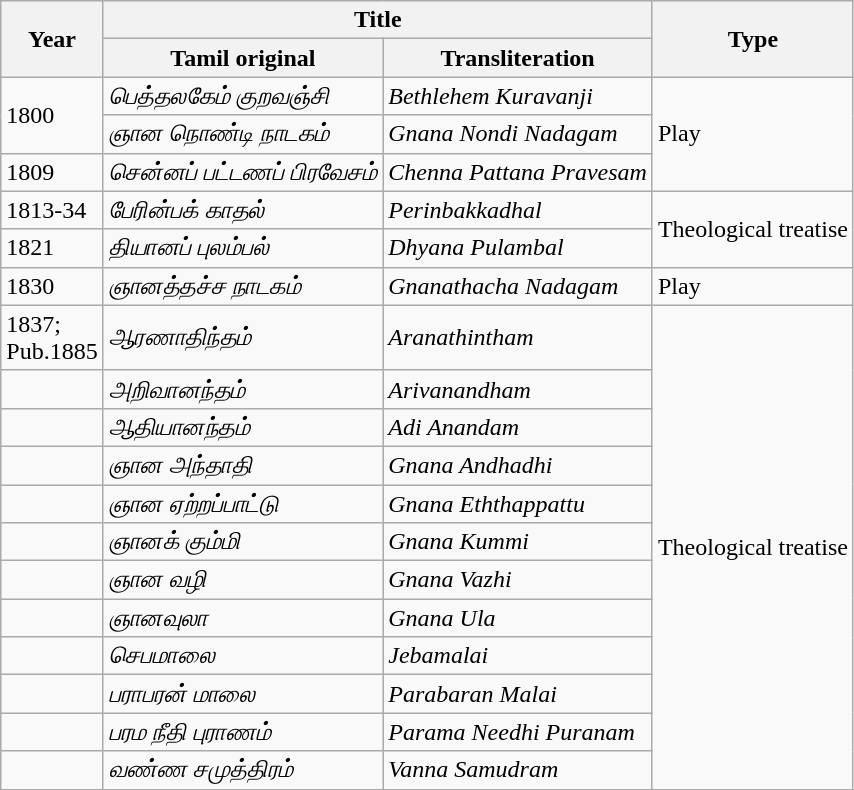<table class="wikitable">
<tr>
<th rowspan="2">Year</th>
<th colspan="2">Title</th>
<th rowspan="2">Type</th>
</tr>
<tr>
<th>Tamil original</th>
<th>Transliteration</th>
</tr>
<tr>
<td rowspan="2">1800</td>
<td><em>பெத்தலகேம் குறவஞ்சி</em></td>
<td><em>Bethlehem Kuravanji</em></td>
<td rowspan="3">Play</td>
</tr>
<tr>
<td><em>ஞான நொண்டி நாடகம்</em></td>
<td><em>Gnana Nondi Nadagam</em></td>
</tr>
<tr>
<td>1809</td>
<td><em>சென்னப் பட்டணப் பிரவேசம்</em></td>
<td><em>Chenna Pattana Pravesam</em></td>
</tr>
<tr>
<td>1813-34</td>
<td><em>பேரின்பக் காதல்</em></td>
<td><em>Perinbakkadhal</em></td>
<td rowspan="2">Theological treatise</td>
</tr>
<tr>
<td>1821</td>
<td><em>தியானப் புலம்பல்</em></td>
<td><em>Dhyana Pulambal</em></td>
</tr>
<tr>
<td>1830</td>
<td><em>ஞானத்தச்ச நாடகம்</em></td>
<td><em>Gnanathacha Nadagam</em></td>
<td>Play</td>
</tr>
<tr>
<td>1837;<br>Pub.1885</td>
<td><em>ஆரணாதிந்தம்</em> </td>
<td><em>Aranathintham</em></td>
<td rowspan="12">Theological treatise</td>
</tr>
<tr>
<td></td>
<td><em>அறிவானந்தம்</em></td>
<td><em>Arivanandham</em></td>
</tr>
<tr>
<td></td>
<td><em>ஆதியானந்தம்</em></td>
<td><em>Adi Anandam</em></td>
</tr>
<tr>
<td></td>
<td><em>ஞான அந்தாதி</em></td>
<td><em>Gnana Andhadhi</em></td>
</tr>
<tr>
<td></td>
<td><em>ஞான ஏற்றப்பாட்டு</em></td>
<td><em>Gnana Eththappattu</em></td>
</tr>
<tr>
<td></td>
<td><em>ஞானக் கும்மி</em></td>
<td><em>Gnana Kummi</em></td>
</tr>
<tr>
<td></td>
<td><em>ஞான வழி</em></td>
<td><em>Gnana Vazhi</em></td>
</tr>
<tr>
<td></td>
<td><em>ஞானவுலா</em></td>
<td><em>Gnana Ula</em></td>
</tr>
<tr>
<td></td>
<td><em>செபமாலை</em></td>
<td><em>Jebamalai</em></td>
</tr>
<tr>
<td></td>
<td><em>பராபரன் மாலை</em></td>
<td><em>Parabaran Malai</em></td>
</tr>
<tr>
<td></td>
<td><em>பரம நீதி புராணம்</em></td>
<td><em>Parama Needhi Puranam</em></td>
</tr>
<tr>
<td></td>
<td><em>வண்ண சமுத்திரம்</em></td>
<td><em>Vanna Samudram</em></td>
</tr>
</table>
